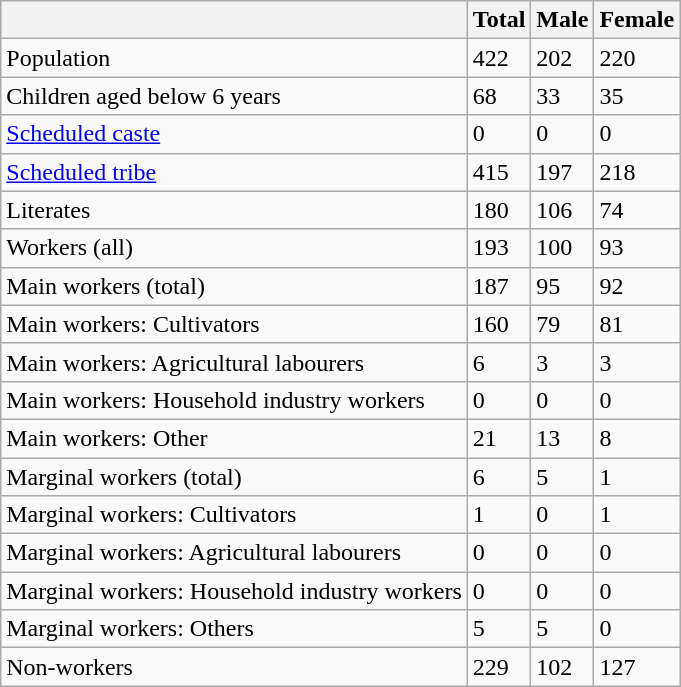<table class="wikitable sortable">
<tr>
<th></th>
<th>Total</th>
<th>Male</th>
<th>Female</th>
</tr>
<tr>
<td>Population</td>
<td>422</td>
<td>202</td>
<td>220</td>
</tr>
<tr>
<td>Children aged below 6 years</td>
<td>68</td>
<td>33</td>
<td>35</td>
</tr>
<tr>
<td><a href='#'>Scheduled caste</a></td>
<td>0</td>
<td>0</td>
<td>0</td>
</tr>
<tr>
<td><a href='#'>Scheduled tribe</a></td>
<td>415</td>
<td>197</td>
<td>218</td>
</tr>
<tr>
<td>Literates</td>
<td>180</td>
<td>106</td>
<td>74</td>
</tr>
<tr>
<td>Workers (all)</td>
<td>193</td>
<td>100</td>
<td>93</td>
</tr>
<tr>
<td>Main workers (total)</td>
<td>187</td>
<td>95</td>
<td>92</td>
</tr>
<tr>
<td>Main workers: Cultivators</td>
<td>160</td>
<td>79</td>
<td>81</td>
</tr>
<tr>
<td>Main workers: Agricultural labourers</td>
<td>6</td>
<td>3</td>
<td>3</td>
</tr>
<tr>
<td>Main workers: Household industry workers</td>
<td>0</td>
<td>0</td>
<td>0</td>
</tr>
<tr>
<td>Main workers: Other</td>
<td>21</td>
<td>13</td>
<td>8</td>
</tr>
<tr>
<td>Marginal workers (total)</td>
<td>6</td>
<td>5</td>
<td>1</td>
</tr>
<tr>
<td>Marginal workers: Cultivators</td>
<td>1</td>
<td>0</td>
<td>1</td>
</tr>
<tr>
<td>Marginal workers: Agricultural labourers</td>
<td>0</td>
<td>0</td>
<td>0</td>
</tr>
<tr>
<td>Marginal workers: Household industry workers</td>
<td>0</td>
<td>0</td>
<td>0</td>
</tr>
<tr>
<td>Marginal workers: Others</td>
<td>5</td>
<td>5</td>
<td>0</td>
</tr>
<tr>
<td>Non-workers</td>
<td>229</td>
<td>102</td>
<td>127</td>
</tr>
</table>
